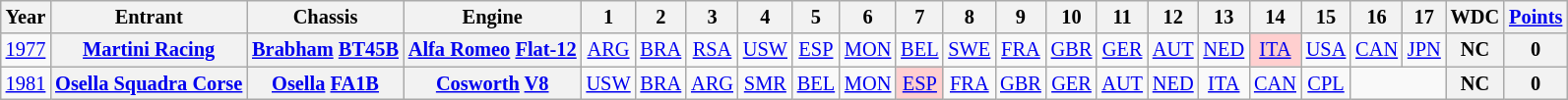<table class="wikitable" style="text-align:center; font-size:85%">
<tr>
<th>Year</th>
<th>Entrant</th>
<th>Chassis</th>
<th>Engine</th>
<th>1</th>
<th>2</th>
<th>3</th>
<th>4</th>
<th>5</th>
<th>6</th>
<th>7</th>
<th>8</th>
<th>9</th>
<th>10</th>
<th>11</th>
<th>12</th>
<th>13</th>
<th>14</th>
<th>15</th>
<th>16</th>
<th>17</th>
<th>WDC</th>
<th><a href='#'>Points</a></th>
</tr>
<tr>
<td><a href='#'>1977</a></td>
<th nowrap><a href='#'>Martini Racing</a></th>
<th nowrap><a href='#'>Brabham</a> <a href='#'>BT45B</a></th>
<th nowrap><a href='#'>Alfa Romeo</a> <a href='#'>Flat-12</a></th>
<td><a href='#'>ARG</a></td>
<td><a href='#'>BRA</a></td>
<td><a href='#'>RSA</a></td>
<td><a href='#'>USW</a></td>
<td><a href='#'>ESP</a></td>
<td><a href='#'>MON</a></td>
<td><a href='#'>BEL</a></td>
<td><a href='#'>SWE</a></td>
<td><a href='#'>FRA</a></td>
<td><a href='#'>GBR</a></td>
<td><a href='#'>GER</a></td>
<td><a href='#'>AUT</a></td>
<td><a href='#'>NED</a></td>
<td style="background:#FFCFCF;"><a href='#'>ITA</a><br></td>
<td><a href='#'>USA</a></td>
<td><a href='#'>CAN</a></td>
<td><a href='#'>JPN</a></td>
<th>NC</th>
<th>0</th>
</tr>
<tr>
<td><a href='#'>1981</a></td>
<th nowrap><a href='#'>Osella Squadra Corse</a></th>
<th nowrap><a href='#'>Osella</a> <a href='#'>FA1B</a></th>
<th nowrap><a href='#'>Cosworth</a> <a href='#'>V8</a></th>
<td><a href='#'>USW</a></td>
<td><a href='#'>BRA</a></td>
<td><a href='#'>ARG</a></td>
<td><a href='#'>SMR</a></td>
<td><a href='#'>BEL</a></td>
<td><a href='#'>MON</a></td>
<td style="background:#FFCFCF;"><a href='#'>ESP</a><br></td>
<td><a href='#'>FRA</a></td>
<td><a href='#'>GBR</a></td>
<td><a href='#'>GER</a></td>
<td><a href='#'>AUT</a></td>
<td><a href='#'>NED</a></td>
<td><a href='#'>ITA</a></td>
<td><a href='#'>CAN</a></td>
<td><a href='#'>CPL</a></td>
<td colspan=2></td>
<th>NC</th>
<th>0</th>
</tr>
</table>
